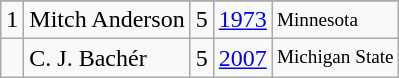<table class="wikitable">
<tr>
</tr>
<tr>
<td>1</td>
<td>Mitch Anderson</td>
<td>5</td>
<td><a href='#'>1973</a></td>
<td style="font-size:80%;">Minnesota</td>
</tr>
<tr>
<td></td>
<td>C. J. Bachér</td>
<td>5</td>
<td><a href='#'>2007</a></td>
<td style="font-size:80%;">Michigan State</td>
</tr>
</table>
